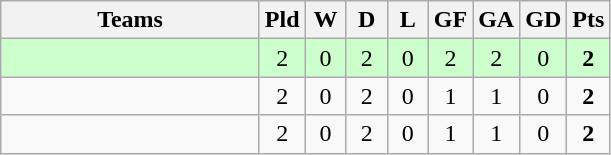<table class="wikitable" style="text-align: center;">
<tr>
<th width=165>Teams</th>
<th width=20>Pld</th>
<th width=20>W</th>
<th width=20>D</th>
<th width=20>L</th>
<th width=20>GF</th>
<th width=20>GA</th>
<th width=20>GD</th>
<th width=20>Pts</th>
</tr>
<tr align=center style="background:#ccffcc;">
<td style="text-align:left;"></td>
<td>2</td>
<td>0</td>
<td>2</td>
<td>0</td>
<td>2</td>
<td>2</td>
<td>0</td>
<td><strong>2</strong></td>
</tr>
<tr align=center>
<td style="text-align:left;"></td>
<td>2</td>
<td>0</td>
<td>2</td>
<td>0</td>
<td>1</td>
<td>1</td>
<td>0</td>
<td><strong>2</strong></td>
</tr>
<tr align=center>
<td style="text-align:left;"></td>
<td>2</td>
<td>0</td>
<td>2</td>
<td>0</td>
<td>1</td>
<td>1</td>
<td>0</td>
<td><strong>2</strong></td>
</tr>
</table>
